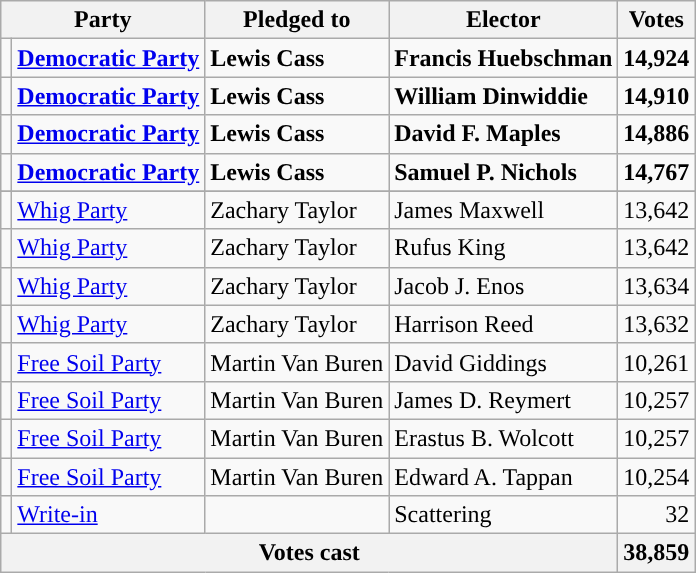<table class="wikitable">
<tr>
<th colspan=2>Party</th>
<th>Pledged to</th>
<th>Elector</th>
<th>Votes</th>
</tr>
<tr style="font-weight:bold">
<td></td>
<td><a href='#'>Democratic Party</a></td>
<td>Lewis Cass</td>
<td>Francis Huebschman</td>
<td align="right">14,924</td>
</tr>
<tr style="font-weight:bold">
<td></td>
<td><a href='#'>Democratic Party</a></td>
<td>Lewis Cass</td>
<td>William Dinwiddie</td>
<td align="right">14,910</td>
</tr>
<tr style="font-weight:bold">
<td></td>
<td><a href='#'>Democratic Party</a></td>
<td>Lewis Cass</td>
<td>David F. Maples</td>
<td align="right">14,886</td>
</tr>
<tr style="font-weight:bold">
<td></td>
<td><a href='#'>Democratic Party</a></td>
<td>Lewis Cass</td>
<td>Samuel P. Nichols</td>
<td align="right">14,767</td>
</tr>
<tr style="font-weight:bold">
</tr>
<tr>
<td></td>
<td><a href='#'>Whig Party</a></td>
<td>Zachary Taylor</td>
<td>James Maxwell</td>
<td align="right">13,642</td>
</tr>
<tr>
<td></td>
<td><a href='#'>Whig Party</a></td>
<td>Zachary Taylor</td>
<td>Rufus King</td>
<td align="right">13,642</td>
</tr>
<tr>
<td></td>
<td><a href='#'>Whig Party</a></td>
<td>Zachary Taylor</td>
<td>Jacob J. Enos</td>
<td align="right">13,634</td>
</tr>
<tr>
<td></td>
<td><a href='#'>Whig Party</a></td>
<td>Zachary Taylor</td>
<td>Harrison Reed</td>
<td align="right">13,632</td>
</tr>
<tr>
<td></td>
<td><a href='#'>Free Soil Party</a></td>
<td>Martin Van Buren</td>
<td>David Giddings</td>
<td align="right">10,261</td>
</tr>
<tr>
<td></td>
<td><a href='#'>Free Soil Party</a></td>
<td>Martin Van Buren</td>
<td>James D. Reymert</td>
<td align="right">10,257</td>
</tr>
<tr>
<td></td>
<td><a href='#'>Free Soil Party</a></td>
<td>Martin Van Buren</td>
<td>Erastus B. Wolcott</td>
<td align="right">10,257</td>
</tr>
<tr>
<td></td>
<td><a href='#'>Free Soil Party</a></td>
<td>Martin Van Buren</td>
<td>Edward A. Tappan</td>
<td align="right">10,254</td>
</tr>
<tr>
<td></td>
<td><a href='#'>Write-in</a></td>
<td></td>
<td>Scattering</td>
<td align="right">32</td>
</tr>
<tr>
<th colspan="4">Votes cast</th>
<th>38,859</th>
</tr>
</table>
